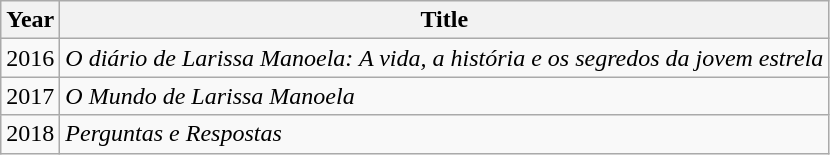<table class="wikitable">
<tr>
<th>Year</th>
<th>Title</th>
</tr>
<tr>
<td>2016</td>
<td><em>O diário de Larissa Manoela: A vida, a história e os segredos da jovem estrela</em></td>
</tr>
<tr>
<td>2017</td>
<td><em>O Mundo de Larissa Manoela</em></td>
</tr>
<tr>
<td>2018</td>
<td><em>Perguntas e Respostas</em></td>
</tr>
</table>
